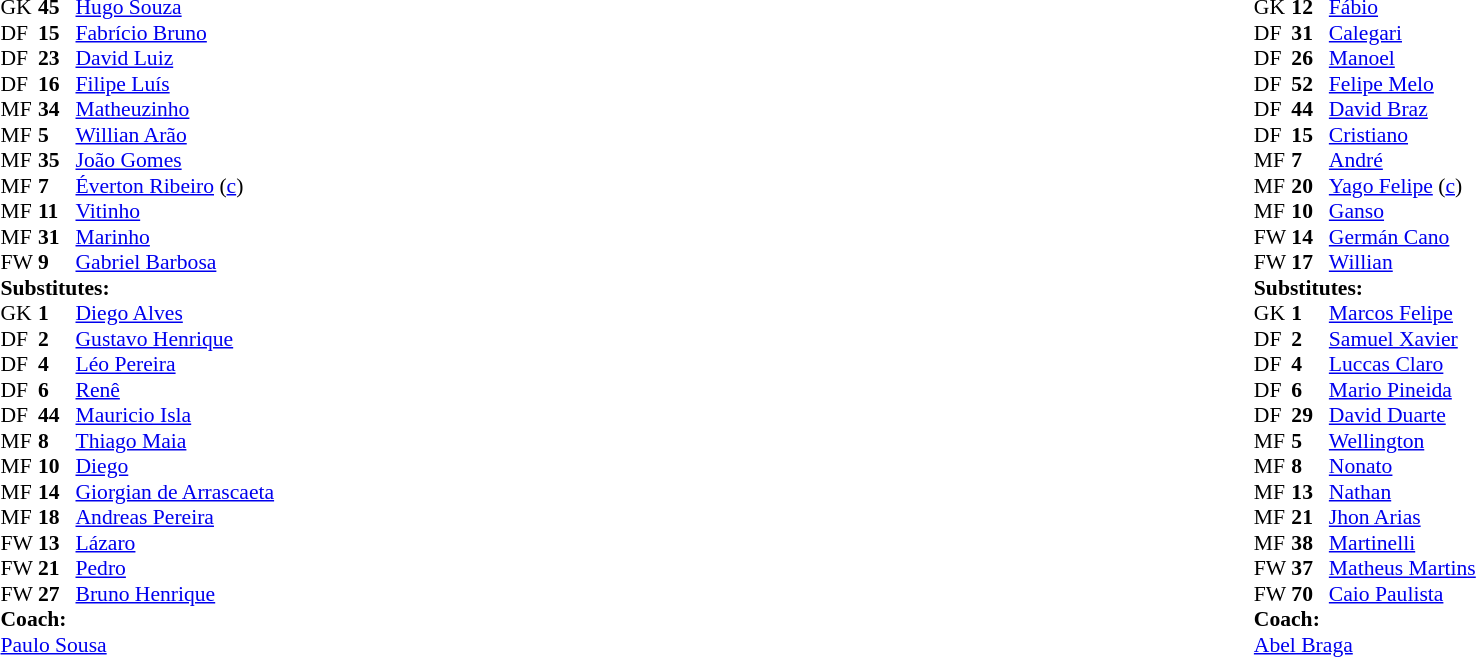<table width="100%">
<tr>
<td valign="top" width="40%"><br><table style="font-size:90%" cellspacing="0" cellpadding="0">
<tr>
<th width=25></th>
<th width=25></th>
</tr>
<tr>
<td>GK</td>
<td><strong>45</strong></td>
<td> <a href='#'>Hugo Souza</a></td>
</tr>
<tr>
<td>DF</td>
<td><strong>15</strong></td>
<td> <a href='#'>Fabrício Bruno</a></td>
<td></td>
<td></td>
</tr>
<tr>
<td>DF</td>
<td><strong>23</strong></td>
<td> <a href='#'>David Luiz</a></td>
<td></td>
</tr>
<tr>
<td>DF</td>
<td><strong>16</strong></td>
<td> <a href='#'>Filipe Luís</a></td>
</tr>
<tr>
<td>MF</td>
<td><strong>34</strong></td>
<td> <a href='#'>Matheuzinho</a></td>
<td></td>
<td></td>
</tr>
<tr>
<td>MF</td>
<td><strong>5</strong></td>
<td> <a href='#'>Willian Arão</a></td>
</tr>
<tr>
<td>MF</td>
<td><strong>35</strong></td>
<td> <a href='#'>João Gomes</a></td>
<td></td>
</tr>
<tr>
<td>MF</td>
<td><strong>7</strong></td>
<td> <a href='#'>Éverton Ribeiro</a> (<a href='#'>c</a>)</td>
<td></td>
<td></td>
</tr>
<tr>
<td>MF</td>
<td><strong>11</strong></td>
<td> <a href='#'>Vitinho</a></td>
<td></td>
<td></td>
</tr>
<tr>
<td>MF</td>
<td><strong>31</strong></td>
<td> <a href='#'>Marinho</a></td>
<td></td>
<td></td>
</tr>
<tr>
<td>FW</td>
<td><strong>9</strong></td>
<td> <a href='#'>Gabriel Barbosa</a></td>
</tr>
<tr>
<td colspan=3><strong>Substitutes:</strong></td>
</tr>
<tr>
<td>GK</td>
<td><strong>1</strong></td>
<td> <a href='#'>Diego Alves</a></td>
</tr>
<tr>
<td>DF</td>
<td><strong>2</strong></td>
<td> <a href='#'>Gustavo Henrique</a></td>
</tr>
<tr>
<td>DF</td>
<td><strong>4</strong></td>
<td> <a href='#'>Léo Pereira</a></td>
<td></td>
<td></td>
</tr>
<tr>
<td>DF</td>
<td><strong>6</strong></td>
<td> <a href='#'>Renê</a></td>
</tr>
<tr>
<td>DF</td>
<td><strong>44</strong></td>
<td> <a href='#'>Mauricio Isla</a></td>
</tr>
<tr>
<td>MF</td>
<td><strong>8</strong></td>
<td> <a href='#'>Thiago Maia</a></td>
</tr>
<tr>
<td>MF</td>
<td><strong>10</strong></td>
<td> <a href='#'>Diego</a></td>
</tr>
<tr>
<td>MF</td>
<td><strong>14</strong></td>
<td> <a href='#'>Giorgian de Arrascaeta</a></td>
<td></td>
<td></td>
</tr>
<tr>
<td>MF</td>
<td><strong>18</strong></td>
<td> <a href='#'>Andreas Pereira</a></td>
</tr>
<tr>
<td>FW</td>
<td><strong>13</strong></td>
<td> <a href='#'>Lázaro</a></td>
<td></td>
<td></td>
</tr>
<tr>
<td>FW</td>
<td><strong>21</strong></td>
<td> <a href='#'>Pedro</a></td>
<td></td>
<td></td>
</tr>
<tr>
<td>FW</td>
<td><strong>27</strong></td>
<td> <a href='#'>Bruno Henrique</a></td>
<td></td>
<td></td>
</tr>
<tr>
<td colspan=3><strong>Coach:</strong></td>
</tr>
<tr>
<td colspan=4> <a href='#'>Paulo Sousa</a></td>
</tr>
</table>
</td>
<td valign="top" width="50%"><br><table style="font-size:90%;" cellspacing="0" cellpadding="0" align="center">
<tr>
<th width=25></th>
<th width=25></th>
</tr>
<tr>
<td>GK</td>
<td><strong>12</strong></td>
<td> <a href='#'>Fábio</a></td>
</tr>
<tr>
<td>DF</td>
<td><strong>31</strong></td>
<td> <a href='#'>Calegari</a></td>
<td></td>
<td></td>
</tr>
<tr>
<td>DF</td>
<td><strong>26</strong></td>
<td> <a href='#'>Manoel</a></td>
</tr>
<tr>
<td>DF</td>
<td><strong>52</strong></td>
<td> <a href='#'>Felipe Melo</a></td>
<td></td>
<td></td>
</tr>
<tr>
<td>DF</td>
<td><strong>44</strong></td>
<td> <a href='#'>David Braz</a></td>
</tr>
<tr>
<td>DF</td>
<td><strong>15</strong></td>
<td> <a href='#'>Cristiano</a></td>
<td></td>
</tr>
<tr>
<td>MF</td>
<td><strong>7</strong></td>
<td> <a href='#'>André</a></td>
</tr>
<tr>
<td>MF</td>
<td><strong>20</strong></td>
<td> <a href='#'>Yago Felipe</a> (<a href='#'>c</a>)</td>
</tr>
<tr>
<td>MF</td>
<td><strong>10</strong></td>
<td> <a href='#'>Ganso</a></td>
<td></td>
<td></td>
</tr>
<tr>
<td>FW</td>
<td><strong>14</strong></td>
<td> <a href='#'>Germán Cano</a></td>
</tr>
<tr>
<td>FW</td>
<td><strong>17</strong></td>
<td> <a href='#'>Willian</a></td>
<td></td>
<td></td>
</tr>
<tr>
<td colspan=3><strong>Substitutes:</strong></td>
</tr>
<tr>
<td>GK</td>
<td><strong>1</strong></td>
<td> <a href='#'>Marcos Felipe</a></td>
</tr>
<tr>
<td>DF</td>
<td><strong>2</strong></td>
<td> <a href='#'>Samuel Xavier</a></td>
</tr>
<tr>
<td>DF</td>
<td><strong>4</strong></td>
<td> <a href='#'>Luccas Claro</a></td>
<td></td>
<td></td>
</tr>
<tr>
<td>DF</td>
<td><strong>6</strong></td>
<td> <a href='#'>Mario Pineida</a></td>
</tr>
<tr>
<td>DF</td>
<td><strong>29</strong></td>
<td> <a href='#'>David Duarte</a></td>
</tr>
<tr>
<td>MF</td>
<td><strong>5</strong></td>
<td> <a href='#'>Wellington</a></td>
</tr>
<tr>
<td>MF</td>
<td><strong>8</strong></td>
<td> <a href='#'>Nonato</a></td>
<td></td>
<td></td>
</tr>
<tr>
<td>MF</td>
<td><strong>13</strong></td>
<td> <a href='#'>Nathan</a></td>
</tr>
<tr>
<td>MF</td>
<td><strong>21</strong></td>
<td> <a href='#'>Jhon Arias</a></td>
<td></td>
<td></td>
</tr>
<tr>
<td>MF</td>
<td><strong>38</strong></td>
<td> <a href='#'>Martinelli</a></td>
<td></td>
<td></td>
</tr>
<tr>
<td>FW</td>
<td><strong>37</strong></td>
<td> <a href='#'>Matheus Martins</a></td>
</tr>
<tr>
<td>FW</td>
<td><strong>70</strong></td>
<td> <a href='#'>Caio Paulista</a></td>
</tr>
<tr>
<td colspan=3><strong>Coach:</strong></td>
</tr>
<tr>
<td colspan=4> <a href='#'>Abel Braga</a></td>
</tr>
</table>
</td>
</tr>
</table>
